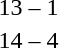<table style="text-align:center">
<tr>
<th width=200></th>
<th width=100></th>
<th width=200></th>
</tr>
<tr>
<td align=right><strong></strong></td>
<td>13 – 1</td>
<td align=left></td>
</tr>
<tr>
<td align=right><strong></strong></td>
<td>14 – 4</td>
<td align=left></td>
</tr>
</table>
